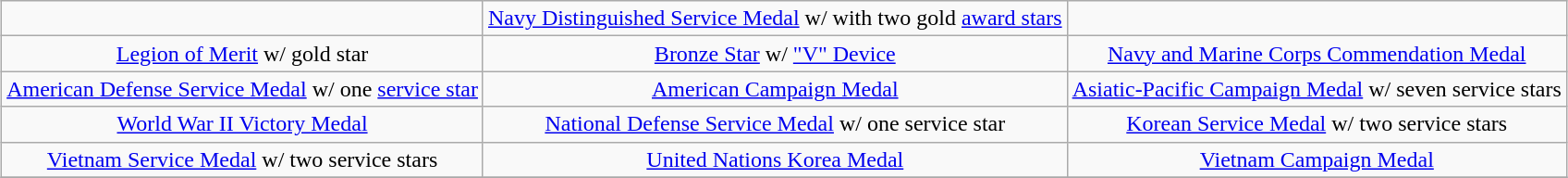<table class="wikitable" style="margin:1em auto; text-align:center;">
<tr>
<td></td>
<td><a href='#'>Navy Distinguished Service Medal</a>  w/ with two gold <a href='#'>award stars</a></td>
<td></td>
</tr>
<tr>
<td><a href='#'>Legion of Merit</a> w/ gold star</td>
<td><a href='#'>Bronze Star</a> w/ <a href='#'>"V" Device</a></td>
<td><a href='#'>Navy and Marine Corps Commendation Medal</a></td>
</tr>
<tr>
<td><a href='#'>American Defense Service Medal</a> w/ one <a href='#'>service star</a></td>
<td><a href='#'>American Campaign Medal</a></td>
<td><a href='#'>Asiatic-Pacific Campaign Medal</a> w/ seven service stars</td>
</tr>
<tr>
<td><a href='#'>World War II Victory Medal</a></td>
<td><a href='#'>National Defense Service Medal</a> w/ one service star</td>
<td><a href='#'>Korean Service Medal</a> w/ two service stars</td>
</tr>
<tr>
<td><a href='#'>Vietnam Service Medal</a> w/ two service stars</td>
<td><a href='#'>United Nations Korea Medal</a></td>
<td><a href='#'>Vietnam Campaign Medal</a></td>
</tr>
<tr>
</tr>
</table>
